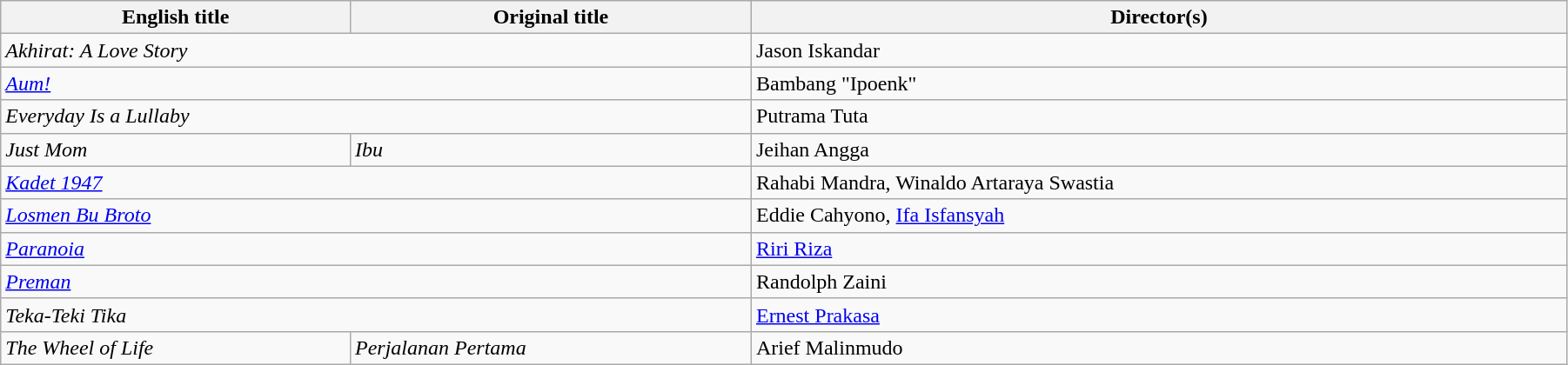<table class="wikitable" style="width:95%; margin-bottom:2px">
<tr>
<th>English title</th>
<th>Original title</th>
<th>Director(s)</th>
</tr>
<tr>
<td colspan="2"><em>Akhirat: A Love Story</em></td>
<td>Jason Iskandar</td>
</tr>
<tr>
<td colspan="2"><em><a href='#'>Aum!</a></em></td>
<td>Bambang "Ipoenk"</td>
</tr>
<tr>
<td colspan="2"><em>Everyday Is a Lullaby</em></td>
<td>Putrama Tuta</td>
</tr>
<tr>
<td><em>Just Mom</em></td>
<td><em>Ibu</em></td>
<td>Jeihan Angga</td>
</tr>
<tr>
<td colspan="2"><em><a href='#'>Kadet 1947</a></em></td>
<td>Rahabi Mandra, Winaldo Artaraya Swastia</td>
</tr>
<tr>
<td colspan="2"><em><a href='#'>Losmen Bu Broto</a></em></td>
<td>Eddie Cahyono, <a href='#'>Ifa Isfansyah</a></td>
</tr>
<tr>
<td colspan="2"><em><a href='#'>Paranoia</a></em></td>
<td><a href='#'>Riri Riza</a></td>
</tr>
<tr>
<td colspan="2"><em><a href='#'>Preman</a></em></td>
<td>Randolph Zaini</td>
</tr>
<tr>
<td colspan="2"><em>Teka-Teki Tika</em></td>
<td><a href='#'>Ernest Prakasa</a></td>
</tr>
<tr>
<td><em>The Wheel of Life</em></td>
<td><em>Perjalanan Pertama</em></td>
<td>Arief Malinmudo</td>
</tr>
</table>
